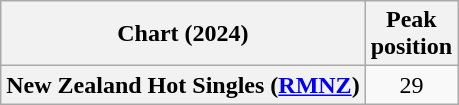<table class="wikitable plainrowheaders" style="text-align:center">
<tr>
<th scope="col">Chart (2024)</th>
<th scope="col">Peak<br>position</th>
</tr>
<tr>
<th scope="row">New Zealand Hot Singles (<a href='#'>RMNZ</a>)</th>
<td>29</td>
</tr>
</table>
